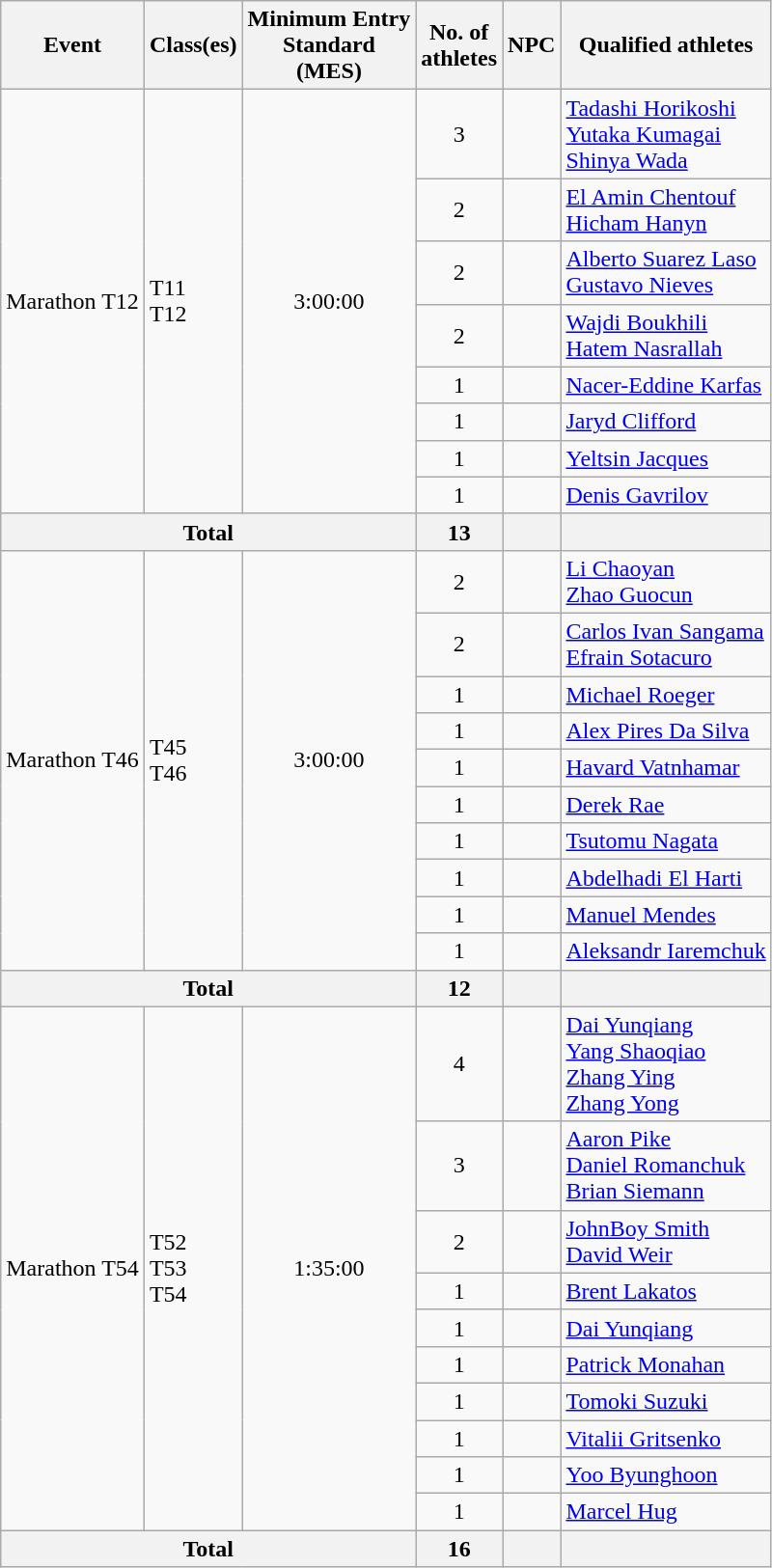<table class="wikitable">
<tr>
<th>Event</th>
<th>Class(es)</th>
<th>Minimum Entry<br> Standard<br> (MES)</th>
<th>No. of<br>athletes</th>
<th>NPC</th>
<th>Qualified athletes</th>
</tr>
<tr>
<td rowspan=8>Marathon T12</td>
<td rowspan=8>T11<br>T12</td>
<td rowspan=8 align="center">3:00:00</td>
<td align=center>3</td>
<td></td>
<td><a href='#'>Tadashi Horikoshi</a><br><a href='#'>Yutaka Kumagai</a><br><a href='#'>Shinya Wada</a></td>
</tr>
<tr>
<td align=center>2</td>
<td></td>
<td><a href='#'>El Amin Chentouf</a><br><a href='#'>Hicham Hanyn</a></td>
</tr>
<tr>
<td align=center>2</td>
<td></td>
<td><a href='#'>Alberto Suarez Laso</a><br> <a href='#'>Gustavo Nieves</a></td>
</tr>
<tr>
<td align=center>2</td>
<td></td>
<td><a href='#'>Wajdi Boukhili</a><br><a href='#'>Hatem Nasrallah</a></td>
</tr>
<tr>
<td align=center>1</td>
<td></td>
<td><a href='#'>Nacer-Eddine Karfas</a></td>
</tr>
<tr>
<td align=center>1</td>
<td></td>
<td><a href='#'>Jaryd Clifford</a></td>
</tr>
<tr>
<td align=center>1</td>
<td></td>
<td><a href='#'>Yeltsin Jacques</a></td>
</tr>
<tr>
<td align=center>1</td>
<td></td>
<td><a href='#'>Denis Gavrilov</a></td>
</tr>
<tr>
<th colspan=3>Total</th>
<th>13</th>
<th></th>
<th></th>
</tr>
<tr>
<td rowspan=10>Marathon T46</td>
<td rowspan=10>T45<br> T46</td>
<td rowspan=10 align="center">3:00:00</td>
<td align=center>2</td>
<td></td>
<td><a href='#'>Li Chaoyan</a><br><a href='#'>Zhao Guocun</a></td>
</tr>
<tr>
<td align=center>2</td>
<td></td>
<td><a href='#'>Carlos Ivan Sangama</a><br><a href='#'>Efrain Sotacuro</a></td>
</tr>
<tr>
<td align=center>1</td>
<td></td>
<td><a href='#'>Michael Roeger</a></td>
</tr>
<tr>
<td align=center>1</td>
<td></td>
<td><a href='#'>Alex Pires Da Silva</a></td>
</tr>
<tr>
<td align=center>1</td>
<td></td>
<td><a href='#'>Havard Vatnhamar</a></td>
</tr>
<tr>
<td align=center>1</td>
<td></td>
<td><a href='#'>Derek Rae</a></td>
</tr>
<tr>
<td align=center>1</td>
<td></td>
<td><a href='#'>Tsutomu Nagata</a></td>
</tr>
<tr>
<td align=center>1</td>
<td></td>
<td><a href='#'>Abdelhadi El Harti</a></td>
</tr>
<tr>
<td align=center>1</td>
<td></td>
<td><a href='#'>Manuel Mendes</a></td>
</tr>
<tr>
<td align=center>1</td>
<td></td>
<td><a href='#'>Aleksandr Iaremchuk</a></td>
</tr>
<tr>
<th colspan=3>Total</th>
<th>12</th>
<th></th>
<th></th>
</tr>
<tr>
<td rowspan=10>Marathon T54</td>
<td rowspan=10>T52<br>T53<br>T54</td>
<td rowspan=10 align="center">1:35:00</td>
<td align=center>4</td>
<td></td>
<td><a href='#'>Dai Yunqiang</a><br><a href='#'>Yang Shaoqiao</a><br><a href='#'>Zhang Ying</a><br><a href='#'>Zhang Yong</a></td>
</tr>
<tr>
<td align=center>3</td>
<td></td>
<td><a href='#'>Aaron Pike</a><br><a href='#'>Daniel Romanchuk</a><br><a href='#'>Brian Siemann</a></td>
</tr>
<tr>
<td align=center>2</td>
<td></td>
<td><a href='#'>JohnBoy Smith</a><br><a href='#'>David Weir</a></td>
</tr>
<tr>
<td align=center>1</td>
<td></td>
<td><a href='#'>Brent Lakatos</a></td>
</tr>
<tr>
<td align=center>1</td>
<td></td>
<td><a href='#'>Dai Yunqiang</a></td>
</tr>
<tr>
<td align=center>1</td>
<td></td>
<td><a href='#'>Patrick Monahan</a></td>
</tr>
<tr>
<td align=center>1</td>
<td></td>
<td><a href='#'>Tomoki Suzuki</a></td>
</tr>
<tr>
<td align=center>1</td>
<td></td>
<td><a href='#'>Vitalii Gritsenko</a></td>
</tr>
<tr>
<td align=center>1</td>
<td></td>
<td><a href='#'>Yoo Byunghoon</a></td>
</tr>
<tr>
<td align=center>1</td>
<td></td>
<td><a href='#'>Marcel Hug</a></td>
</tr>
<tr>
<th colspan=3>Total</th>
<th>16</th>
<th></th>
<th></th>
</tr>
</table>
